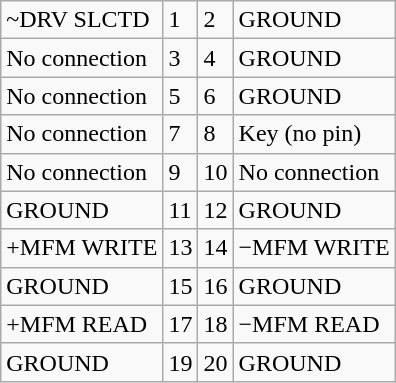<table class="wikitable">
<tr>
<td>~DRV SLCTD</td>
<td>1</td>
<td>2</td>
<td>GROUND</td>
</tr>
<tr>
<td>No connection</td>
<td>3</td>
<td>4</td>
<td>GROUND</td>
</tr>
<tr>
<td>No connection</td>
<td>5</td>
<td>6</td>
<td>GROUND</td>
</tr>
<tr>
<td>No connection</td>
<td>7</td>
<td>8</td>
<td>Key (no pin)</td>
</tr>
<tr>
<td>No connection</td>
<td>9</td>
<td>10</td>
<td>No connection</td>
</tr>
<tr>
<td>GROUND</td>
<td>11</td>
<td>12</td>
<td>GROUND</td>
</tr>
<tr>
<td>+MFM WRITE</td>
<td>13</td>
<td>14</td>
<td>−MFM WRITE</td>
</tr>
<tr>
<td>GROUND</td>
<td>15</td>
<td>16</td>
<td>GROUND</td>
</tr>
<tr>
<td>+MFM READ</td>
<td>17</td>
<td>18</td>
<td>−MFM READ</td>
</tr>
<tr>
<td>GROUND</td>
<td>19</td>
<td>20</td>
<td>GROUND</td>
</tr>
</table>
